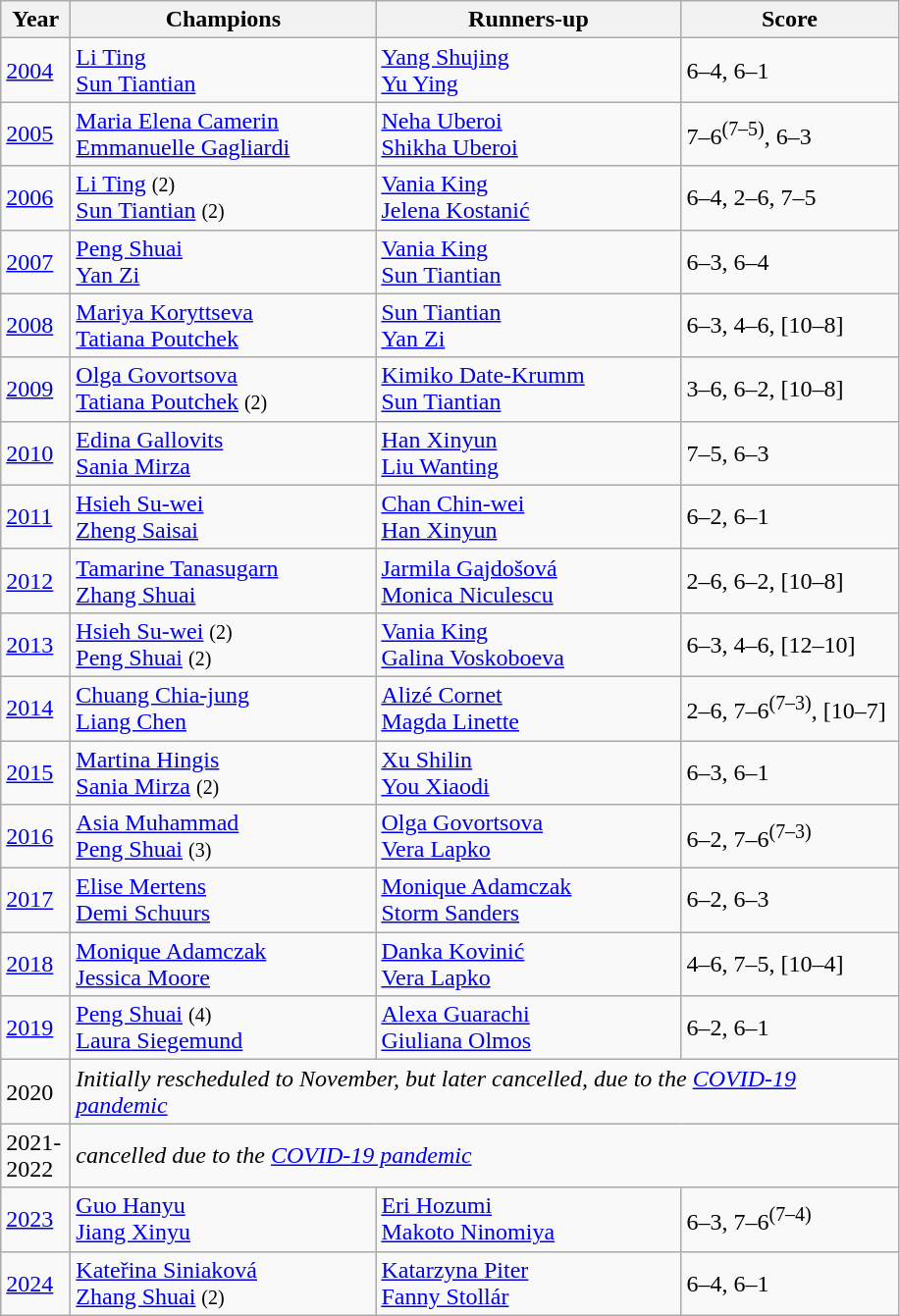<table class="wikitable">
<tr>
<th style="width:40px">Year</th>
<th style="width:200px">Champions</th>
<th style="width:200px">Runners-up</th>
<th style="width:140px" class="unsortable">Score</th>
</tr>
<tr>
<td><a href='#'>2004</a></td>
<td> <a href='#'>Li Ting</a> <br>  <a href='#'>Sun Tiantian</a>  </td>
<td> <a href='#'>Yang Shujing</a> <br>  <a href='#'>Yu Ying</a></td>
<td>6–4, 6–1</td>
</tr>
<tr>
<td><a href='#'>2005</a></td>
<td> <a href='#'>Maria Elena Camerin</a> <br>  <a href='#'>Emmanuelle Gagliardi</a></td>
<td> <a href='#'>Neha Uberoi</a> <br>  <a href='#'>Shikha Uberoi</a></td>
<td>7–6<sup>(7–5)</sup>, 6–3</td>
</tr>
<tr>
<td><a href='#'>2006</a></td>
<td> <a href='#'>Li Ting</a> <small> (2) </small> <br>  <a href='#'>Sun Tiantian</a> <small> (2) </small></td>
<td> <a href='#'>Vania King</a> <br>  <a href='#'>Jelena Kostanić</a></td>
<td>6–4, 2–6, 7–5</td>
</tr>
<tr>
<td><a href='#'>2007</a></td>
<td> <a href='#'>Peng Shuai</a> <br>  <a href='#'>Yan Zi</a></td>
<td> <a href='#'>Vania King</a> <br>  <a href='#'>Sun Tiantian</a></td>
<td>6–3, 6–4</td>
</tr>
<tr>
<td><a href='#'>2008</a></td>
<td> <a href='#'>Mariya Koryttseva</a> <br>  <a href='#'>Tatiana Poutchek</a></td>
<td> <a href='#'>Sun Tiantian</a> <br>  <a href='#'>Yan Zi</a></td>
<td>6–3, 4–6, [10–8]</td>
</tr>
<tr>
<td><a href='#'>2009</a></td>
<td> <a href='#'>Olga Govortsova</a> <br>  <a href='#'>Tatiana Poutchek</a> <small> (2) </small></td>
<td> <a href='#'>Kimiko Date-Krumm</a> <br>  <a href='#'>Sun Tiantian</a></td>
<td>3–6, 6–2, [10–8]</td>
</tr>
<tr>
<td><a href='#'>2010</a></td>
<td> <a href='#'>Edina Gallovits</a> <br>  <a href='#'>Sania Mirza</a></td>
<td> <a href='#'>Han Xinyun</a> <br>  <a href='#'>Liu Wanting</a></td>
<td>7–5, 6–3</td>
</tr>
<tr>
<td><a href='#'>2011</a></td>
<td> <a href='#'>Hsieh Su-wei</a> <br>  <a href='#'>Zheng Saisai</a></td>
<td> <a href='#'>Chan Chin-wei</a> <br>  <a href='#'>Han Xinyun</a></td>
<td>6–2, 6–1</td>
</tr>
<tr>
<td><a href='#'>2012</a></td>
<td> <a href='#'>Tamarine Tanasugarn</a> <br>  <a href='#'>Zhang Shuai</a></td>
<td> <a href='#'>Jarmila Gajdošová</a> <br>  <a href='#'>Monica Niculescu</a></td>
<td>2–6, 6–2, [10–8]</td>
</tr>
<tr>
<td><a href='#'>2013</a></td>
<td> <a href='#'>Hsieh Su-wei</a> <small> (2) </small> <br>  <a href='#'>Peng Shuai</a> <small> (2) </small></td>
<td> <a href='#'>Vania King</a> <br>  <a href='#'>Galina Voskoboeva</a></td>
<td>6–3, 4–6, [12–10]</td>
</tr>
<tr>
<td><a href='#'>2014</a></td>
<td> <a href='#'>Chuang Chia-jung</a> <br>  <a href='#'>Liang Chen</a></td>
<td> <a href='#'>Alizé Cornet</a> <br>  <a href='#'>Magda Linette</a></td>
<td>2–6, 7–6<sup>(7–3)</sup>, [10–7]</td>
</tr>
<tr>
<td><a href='#'>2015</a></td>
<td> <a href='#'>Martina Hingis</a> <br>  <a href='#'>Sania Mirza</a> <small> (2) </small></td>
<td> <a href='#'>Xu Shilin</a> <br>  <a href='#'>You Xiaodi</a></td>
<td>6–3, 6–1</td>
</tr>
<tr>
<td><a href='#'>2016</a></td>
<td> <a href='#'>Asia Muhammad</a> <br>  <a href='#'>Peng Shuai</a> <small> (3) </small></td>
<td> <a href='#'>Olga Govortsova</a> <br>  <a href='#'>Vera Lapko</a></td>
<td>6–2, 7–6<sup>(7–3)</sup></td>
</tr>
<tr>
<td><a href='#'>2017</a></td>
<td> <a href='#'>Elise Mertens</a> <br>  <a href='#'>Demi Schuurs</a></td>
<td> <a href='#'>Monique Adamczak</a> <br>  <a href='#'>Storm Sanders</a></td>
<td>6–2, 6–3</td>
</tr>
<tr>
<td><a href='#'>2018</a></td>
<td> <a href='#'>Monique Adamczak</a> <br>  <a href='#'>Jessica Moore</a></td>
<td> <a href='#'>Danka Kovinić</a> <br>  <a href='#'>Vera Lapko</a></td>
<td>4–6, 7–5, [10–4]</td>
</tr>
<tr>
<td><a href='#'>2019</a></td>
<td> <a href='#'>Peng Shuai</a> <small> (4) </small> <br>  <a href='#'>Laura Siegemund</a></td>
<td> <a href='#'>Alexa Guarachi</a> <br>  <a href='#'>Giuliana Olmos</a></td>
<td>6–2, 6–1</td>
</tr>
<tr>
<td>2020</td>
<td colspan="3"><em>Initially rescheduled to November, but later cancelled, due to the <a href='#'>COVID-19 pandemic</a></em></td>
</tr>
<tr>
<td>2021-2022</td>
<td colspan="3"><em>cancelled due to the <a href='#'>COVID-19 pandemic</a></em></td>
</tr>
<tr>
<td><a href='#'>2023</a></td>
<td> <a href='#'>Guo Hanyu</a> <br>  <a href='#'>Jiang Xinyu</a></td>
<td> <a href='#'>Eri Hozumi</a> <br>  <a href='#'>Makoto Ninomiya</a></td>
<td>6–3, 7–6<sup>(7–4)</sup></td>
</tr>
<tr>
<td><a href='#'>2024</a></td>
<td> <a href='#'>Kateřina Siniaková</a> <br> <a href='#'>Zhang Shuai</a> <small> (2) </small></td>
<td> <a href='#'>Katarzyna Piter</a> <br> <a href='#'>Fanny Stollár</a></td>
<td>6–4, 6–1</td>
</tr>
</table>
